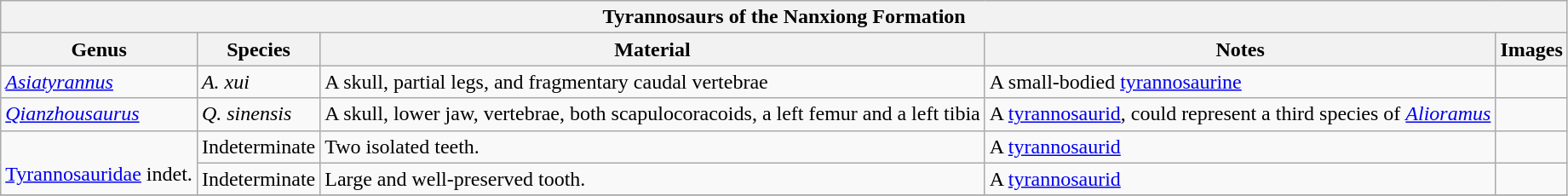<table class="wikitable" align="center">
<tr>
<th colspan="7" style="text-align:center;"><strong>Tyrannosaurs</strong> of the Nanxiong Formation</th>
</tr>
<tr>
<th>Genus</th>
<th>Species</th>
<th>Material</th>
<th>Notes</th>
<th>Images</th>
</tr>
<tr>
<td><em><a href='#'>Asiatyrannus</a></em></td>
<td><em>A. xui</em></td>
<td>A skull, partial legs, and fragmentary caudal vertebrae</td>
<td>A small-bodied <a href='#'>tyrannosaurine</a></td>
<td></td>
</tr>
<tr>
<td><em><a href='#'>Qianzhousaurus</a></em></td>
<td><em>Q. sinensis</em></td>
<td>A skull, lower jaw, vertebrae, both scapulocoracoids, a left femur and a left tibia</td>
<td>A <a href='#'>tyrannosaurid</a>, could represent a third species of <em><a href='#'>Alioramus</a></em></td>
<td></td>
</tr>
<tr>
<td rowspan="2"><br><a href='#'>Tyrannosauridae</a> indet.</td>
<td>Indeterminate</td>
<td>Two isolated teeth.</td>
<td>A <a href='#'>tyrannosaurid</a></td>
<td></td>
</tr>
<tr>
<td>Indeterminate</td>
<td>Large and well-preserved tooth.</td>
<td>A <a href='#'>tyrannosaurid</a></td>
<td></td>
</tr>
<tr>
</tr>
</table>
